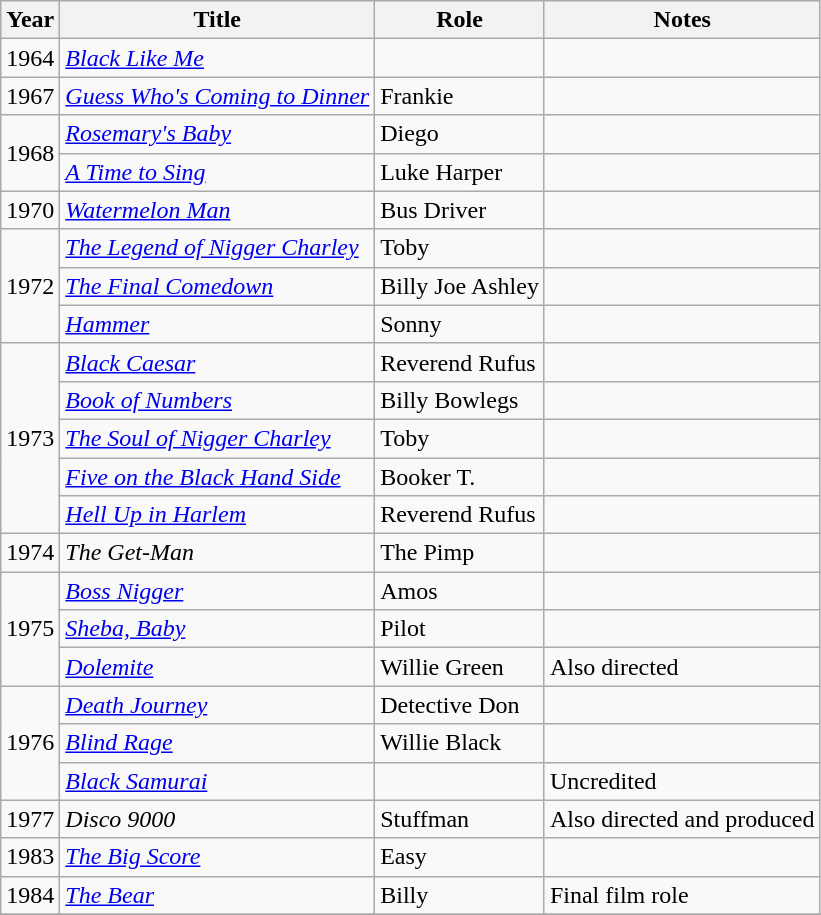<table class="wikitable">
<tr>
<th>Year</th>
<th>Title</th>
<th>Role</th>
<th>Notes</th>
</tr>
<tr>
<td>1964</td>
<td><em><a href='#'>Black Like Me</a></em></td>
<td></td>
<td></td>
</tr>
<tr>
<td>1967</td>
<td><em><a href='#'>Guess Who's Coming to Dinner</a></em></td>
<td>Frankie</td>
<td></td>
</tr>
<tr>
<td rowspan=2>1968</td>
<td><em><a href='#'>Rosemary's Baby</a></em></td>
<td>Diego</td>
<td></td>
</tr>
<tr>
<td><em><a href='#'>A Time to Sing</a></em></td>
<td>Luke Harper</td>
<td></td>
</tr>
<tr>
<td>1970</td>
<td><em><a href='#'>Watermelon Man</a></em></td>
<td>Bus Driver</td>
<td></td>
</tr>
<tr>
<td rowspan=3>1972</td>
<td><em><a href='#'>The Legend of Nigger Charley</a></em></td>
<td>Toby</td>
<td></td>
</tr>
<tr>
<td><em><a href='#'>The Final Comedown</a></em></td>
<td>Billy Joe Ashley</td>
<td></td>
</tr>
<tr>
<td><em><a href='#'>Hammer</a></em></td>
<td>Sonny</td>
<td></td>
</tr>
<tr>
<td rowspan=5>1973</td>
<td><em><a href='#'>Black Caesar</a></em></td>
<td>Reverend Rufus</td>
<td></td>
</tr>
<tr>
<td><em><a href='#'>Book of Numbers</a></em></td>
<td>Billy Bowlegs</td>
<td></td>
</tr>
<tr>
<td><em><a href='#'>The Soul of Nigger Charley</a></em></td>
<td>Toby</td>
<td></td>
</tr>
<tr>
<td><em><a href='#'>Five on the Black Hand Side</a></em></td>
<td>Booker T.</td>
<td></td>
</tr>
<tr>
<td><em><a href='#'>Hell Up in Harlem</a></em></td>
<td>Reverend Rufus</td>
<td></td>
</tr>
<tr>
<td>1974</td>
<td><em>The Get-Man</em></td>
<td>The Pimp</td>
<td></td>
</tr>
<tr>
<td rowspan=3>1975</td>
<td><em><a href='#'>Boss Nigger</a></em></td>
<td>Amos</td>
<td></td>
</tr>
<tr>
<td><em><a href='#'>Sheba, Baby</a></em></td>
<td>Pilot</td>
<td></td>
</tr>
<tr>
<td><em><a href='#'>Dolemite</a></em></td>
<td>Willie Green</td>
<td>Also directed</td>
</tr>
<tr>
<td rowspan=3>1976</td>
<td><em><a href='#'>Death Journey</a></em></td>
<td>Detective Don</td>
<td></td>
</tr>
<tr>
<td><em><a href='#'>Blind Rage</a></em></td>
<td>Willie Black</td>
<td></td>
</tr>
<tr>
<td><em><a href='#'>Black Samurai</a></em></td>
<td></td>
<td>Uncredited</td>
</tr>
<tr>
<td>1977</td>
<td><em>Disco 9000</em></td>
<td>Stuffman</td>
<td>Also directed and produced</td>
</tr>
<tr>
<td>1983</td>
<td><em><a href='#'>The Big Score</a></em></td>
<td>Easy</td>
<td></td>
</tr>
<tr>
<td>1984</td>
<td><em><a href='#'>The Bear</a></em></td>
<td>Billy</td>
<td>Final film role</td>
</tr>
<tr>
</tr>
</table>
